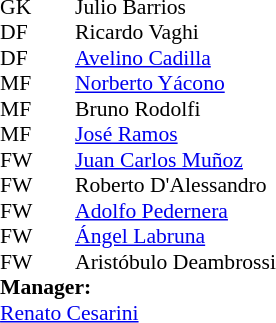<table style="font-size:90%; margin:0.2em auto;" cellspacing="0" cellpadding="0">
<tr>
<th width="25"></th>
<th width="25"></th>
</tr>
<tr>
<td>GK</td>
<td></td>
<td> Julio Barrios</td>
</tr>
<tr>
<td>DF</td>
<td></td>
<td> Ricardo Vaghi</td>
</tr>
<tr>
<td>DF</td>
<td></td>
<td> <a href='#'>Avelino Cadilla</a></td>
</tr>
<tr>
<td>MF</td>
<td></td>
<td> <a href='#'>Norberto Yácono</a></td>
</tr>
<tr>
<td>MF</td>
<td></td>
<td> Bruno Rodolfi</td>
</tr>
<tr>
<td>MF</td>
<td></td>
<td> <a href='#'>José Ramos</a></td>
</tr>
<tr>
<td>FW</td>
<td></td>
<td> <a href='#'>Juan Carlos Muñoz</a></td>
</tr>
<tr>
<td>FW</td>
<td></td>
<td> Roberto D'Alessandro</td>
</tr>
<tr>
<td>FW</td>
<td></td>
<td> <a href='#'>Adolfo Pedernera</a></td>
</tr>
<tr>
<td>FW</td>
<td></td>
<td> <a href='#'>Ángel Labruna</a></td>
</tr>
<tr>
<td>FW</td>
<td></td>
<td> Aristóbulo Deambrossi</td>
</tr>
<tr>
<td colspan=3><strong>Manager:</strong></td>
</tr>
<tr>
<td colspan=4> <a href='#'>Renato Cesarini</a></td>
</tr>
</table>
